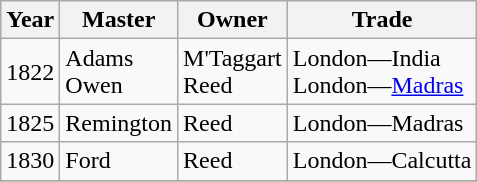<table class="sortable wikitable">
<tr>
<th>Year</th>
<th>Master</th>
<th>Owner</th>
<th>Trade</th>
</tr>
<tr>
<td>1822</td>
<td>Adams<br>Owen</td>
<td>M'Taggart<br>Reed</td>
<td>London—India<br>London—<a href='#'>Madras</a></td>
</tr>
<tr>
<td>1825</td>
<td>Remington</td>
<td>Reed</td>
<td>London—Madras</td>
</tr>
<tr>
<td>1830</td>
<td>Ford</td>
<td>Reed</td>
<td>London—Calcutta</td>
</tr>
<tr>
</tr>
</table>
